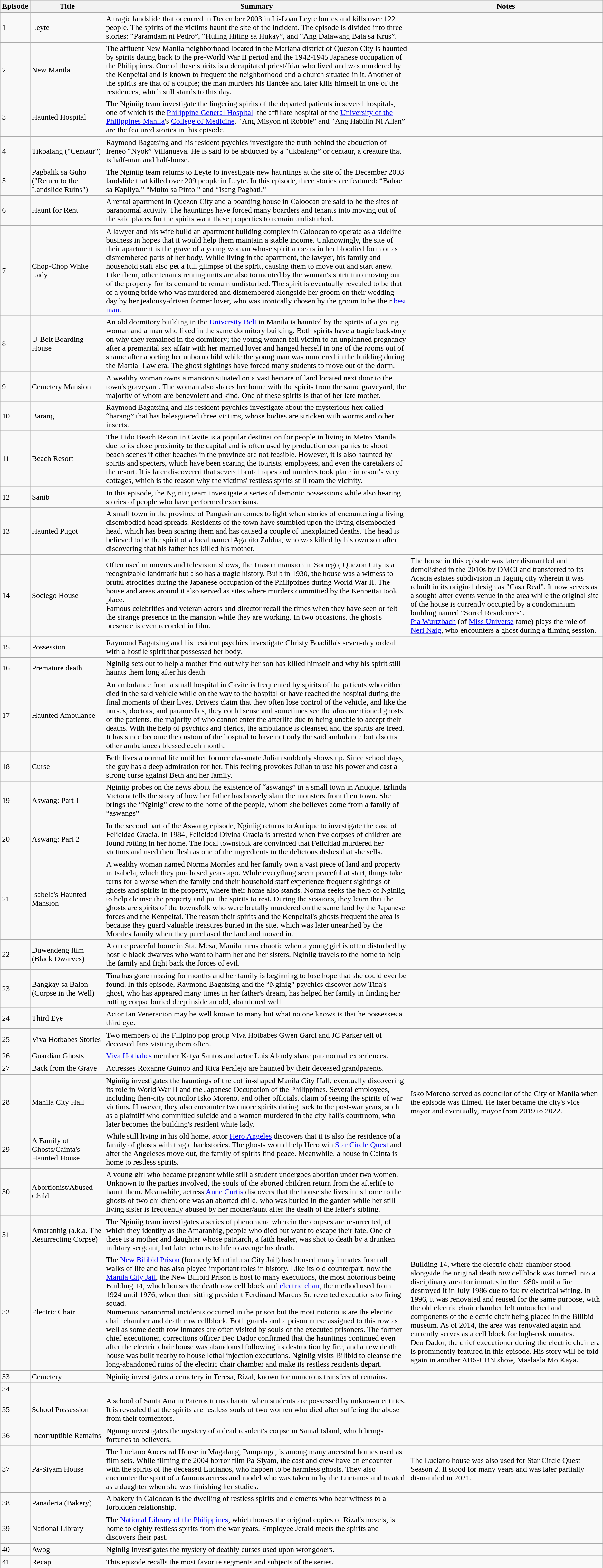<table class="wikitable">
<tr>
<th>Episode</th>
<th>Title</th>
<th>Summary</th>
<th>Notes</th>
</tr>
<tr>
<td>1</td>
<td>Leyte</td>
<td>A tragic landslide that occurred in December 2003 in Li-Loan Leyte buries and kills over 122 people. The spirits of the victims haunt the site of the incident. The episode is divided into three stories: “Paramdam ni Pedro”, “Huling Hiling sa Hukay”, and “Ang Dalawang Bata sa Krus”.</td>
<td></td>
</tr>
<tr>
<td>2</td>
<td>New Manila</td>
<td>The affluent New Manila neighborhood located in the Mariana district of Quezon City is haunted by spirits dating back to the pre-World War II period and the 1942-1945 Japanese occupation of the Philippines. One of these spirits is a decapitated priest/friar who lived and was murdered by the Kenpeitai and is known to frequent the neighborhood and a church situated in it. Another of the spirits are that of a couple; the man murders his fiancée and later kills himself in one of the residences, which still stands to this day.</td>
<td></td>
</tr>
<tr>
<td>3</td>
<td>Haunted Hospital</td>
<td>The Nginiig team investigate the lingering spirits of the departed patients in several hospitals, one of which is the <a href='#'>Philippine General Hospital</a>, the affiliate hospital of the <a href='#'>University of the Philippines Manila</a>'s <a href='#'>College of Medicine</a>. “Ang Misyon ni Robbie” and “Ang Habilin Ni Allan” are the featured stories in this episode.</td>
<td></td>
</tr>
<tr>
<td>4</td>
<td>Tikbalang ("Centaur")</td>
<td>Raymond Bagatsing and his resident psychics investigate the truth behind the abduction of Ireneo “Nyok” Villanueva. He is said to be abducted by a “tikbalang” or centaur, a creature that is half-man and half-horse.</td>
<td></td>
</tr>
<tr>
<td>5</td>
<td>Pagbalik sa Guho ("Return to the Landslide Ruins")</td>
<td>The Nginiig team returns to Leyte to investigate new hauntings at the site of the December 2003 landslide that killed over 209 people in Leyte. In this episode, three stories are featured: “Babae sa Kapilya,” “Multo sa Pinto,” and “Isang Pagbati.”</td>
<td></td>
</tr>
<tr>
<td>6</td>
<td>Haunt for Rent</td>
<td>A rental apartment in Quezon City and a boarding house in Caloocan are said to be the sites of paranormal activity. The hauntings have forced many boarders and tenants into moving out of the said places for the spirits want these properties to remain undisturbed.</td>
<td></td>
</tr>
<tr>
<td>7</td>
<td>Chop-Chop White Lady</td>
<td>A lawyer and his wife build an apartment building complex in Caloocan to operate as a sideline business in hopes that it would help them maintain a stable income. Unknowingly, the site of their apartment is the grave of a young woman whose spirit appears in her bloodied form or as dismembered parts of her body. While living in the apartment, the lawyer, his family and household staff also get a full glimpse of the spirit, causing them to move out and start anew. Like them, other tenants renting units are also tormented by the woman's spirit into moving out of the property for its demand to remain undisturbed. The spirit is eventually revealed to be that of a young bride who was murdered and dismembered alongside her groom on their wedding day by her jealousy-driven former lover, who was ironically chosen by the groom to be their <a href='#'>best man</a>.</td>
<td></td>
</tr>
<tr>
<td>8</td>
<td>U-Belt Boarding House</td>
<td>An old dormitory building in the <a href='#'>University Belt</a> in Manila is haunted by the spirits of a young woman and a man who lived in the same dormitory building. Both spirits have a tragic backstory on why they remained in the dormitory; the young woman fell victim to an unplanned pregnancy after a premarital sex affair with her married lover and hanged herself in one of the rooms out of shame after aborting her unborn child while the young man was murdered in the building during the Martial Law era. The ghost sightings have forced many students to move out of the dorm.</td>
<td></td>
</tr>
<tr>
<td>9</td>
<td>Cemetery Mansion</td>
<td>A wealthy woman owns a mansion situated on a vast hectare of land located next door to the town's graveyard. The woman also shares her home with the spirits from the same graveyard, the majority of whom are benevolent and kind. One of these spirits is that of her late mother.</td>
<td></td>
</tr>
<tr>
<td>10</td>
<td>Barang</td>
<td>Raymond Bagatsing and his resident psychics investigate about the mysterious hex called “barang” that has beleaguered three victims, whose bodies are stricken with worms and other insects.</td>
<td></td>
</tr>
<tr>
<td>11</td>
<td>Beach Resort</td>
<td>The Lido Beach Resort in Cavite is a popular destination for people in living in Metro Manila due to its close proximity to the capital and is often used by production companies to shoot beach scenes if other beaches in the province are not feasible. However, it is also haunted by spirits and specters, which have been scaring the tourists, employees, and even the caretakers of the resort. It is later discovered that several brutal rapes and murders took place in resort's very cottages, which is the reason why the victims' restless spirits still roam the vicinity.</td>
<td></td>
</tr>
<tr>
<td>12</td>
<td>Sanib</td>
<td>In this episode, the Nginiig team investigate a series of demonic possessions while also hearing stories of people who have performed exorcisms.</td>
<td></td>
</tr>
<tr>
<td>13</td>
<td>Haunted Pugot</td>
<td>A small town in the province of Pangasinan comes to light when stories of encountering a living disembodied head spreads. Residents of the town have stumbled upon the living disembodied head, which has been scaring them and has caused a couple of unexplained deaths. The head is believed to be the spirit of a local named Agapito Zaldua, who was killed by his own son after discovering that his father has killed his mother.</td>
<td></td>
</tr>
<tr>
<td>14</td>
<td>Sociego House</td>
<td>Often used in movies and television shows, the Tuason mansion in Sociego, Quezon City is a recognizable landmark but also has a tragic history. Built in 1930, the house was a witness to brutal atrocities during the Japanese occupation of the Philippines during World War II. The house and areas around it also served as sites where murders committed by the Kenpeitai took place.<br>Famous celebrities and veteran actors and director recall the times when they have seen or felt the strange presence in the mansion while they are working. In two occasions, the ghost's presence is even recorded in film.</td>
<td>The house in this episode was later dismantled and demolished in the 2010s by DMCI and transferred to its Acacia estates subdivision in Taguig city wherein it was rebuilt in its original design as "Casa Real". It now serves as a sought-after events venue in the area while the original site of the house is currently occupied by a condominium building named "Sorrel Residences".<br><a href='#'>Pia Wurtzbach</a> (of <a href='#'>Miss Universe</a> fame) plays the role of <a href='#'>Neri Naig</a>, who encounters a ghost during a filming session.</td>
</tr>
<tr>
<td>15</td>
<td>Possession</td>
<td>Raymond Bagatsing and his resident psychics investigate Christy Boadilla's seven-day ordeal with a hostile spirit that possessed her body.</td>
<td></td>
</tr>
<tr>
<td>16</td>
<td>Premature death</td>
<td>Nginiig sets out to help a mother find out why her son has killed himself and why his spirit still haunts them long after his death.</td>
<td></td>
</tr>
<tr>
<td>17</td>
<td>Haunted Ambulance</td>
<td>An ambulance from a small hospital in Cavite is frequented by spirits of the patients who either died in the said vehicle while on the way to the hospital or have reached the hospital during the final moments of their lives. Drivers claim that they often lose control of the vehicle, and like the nurses, doctors, and paramedics, they could sense and sometimes see the aforementioned ghosts of the patients, the majority of who cannot enter the afterlife due to being unable to accept their deaths. With the help of psychics and clerics, the ambulance is cleansed and the spirits are freed. It has since become the custom of the hospital to have not only the said ambulance but also its other ambulances blessed each month.</td>
<td></td>
</tr>
<tr>
<td>18</td>
<td>Curse</td>
<td>Beth lives a normal life until her former classmate Julian suddenly shows up. Since school days, the guy has a deep admiration for her. This feeling provokes Julian to use his power and cast a strong curse against Beth and her family.</td>
<td></td>
</tr>
<tr>
<td>19</td>
<td>Aswang: Part 1</td>
<td>Nginiig probes on the news about the existence of “aswangs” in a small town in Antique. Erlinda Victoria tells the story of how her father has bravely slain the monsters from their town. She brings the “Nginig” crew to the home of the people, whom she believes come from a family of “aswangs”</td>
<td></td>
</tr>
<tr>
<td>20</td>
<td>Aswang: Part 2</td>
<td>In the second part of the Aswang episode, Nginiig returns to Antique to investigate the case of Felicidad Gracia. In 1984, Felicidad Divina Gracia is arrested when five corpses of children are found rotting in her home. The local townsfolk are convinced that Felicidad murdered her victims and used their flesh as one of the ingredients in the delicious dishes that she sells.</td>
<td></td>
</tr>
<tr>
<td>21</td>
<td>Isabela's Haunted Mansion</td>
<td>A wealthy woman named Norma Morales and her family own a vast piece of land and property in Isabela, which they purchased years ago. While everything seem peaceful at start, things take turns for a worse when the family and their household staff experience frequent sightings of ghosts and spirits in the property, where their home also stands. Norma seeks the help of Nginiig to help cleanse the property and put the spirits to rest. During the sessions, they learn that the ghosts are spirits of the townsfolk who were brutally murdered on the same land by the Japanese forces and the Kenpeitai. The reason their spirits and the Kenpeitai's ghosts frequent the area is because they guard valuable treasures buried in the site, which was later unearthed by the Morales family when they purchased the land and moved in.</td>
<td></td>
</tr>
<tr>
<td>22</td>
<td>Duwendeng Itim (Black Dwarves)</td>
<td>A once peaceful home in Sta. Mesa, Manila turns chaotic when a young girl is often disturbed by hostile black dwarves who want to harm her and her sisters. Nginiig travels to the home to help the family and fight back the forces of evil.</td>
<td></td>
</tr>
<tr>
<td>23</td>
<td>Bangkay sa Balon (Corpse in the Well)</td>
<td>Tina has gone missing for months and her family is beginning to lose hope that she could ever be found. In this episode, Raymond Bagatsing and the “Nginig” psychics discover how Tina's ghost, who has appeared many times in her father's dream, has helped her family in finding her rotting corpse buried deep inside an old, abandoned well.</td>
<td></td>
</tr>
<tr>
<td>24</td>
<td>Third Eye</td>
<td>Actor Ian Veneracion may be well known to many but what no one knows is that he possesses a third eye.</td>
<td></td>
</tr>
<tr>
<td>25</td>
<td>Viva Hotbabes Stories</td>
<td>Two members of the Filipino pop group Viva Hotbabes Gwen Garci and JC Parker tell of deceased fans visiting them often.</td>
<td></td>
</tr>
<tr>
<td>26</td>
<td>Guardian Ghosts</td>
<td><a href='#'>Viva Hotbabes</a> member Katya Santos and actor Luis Alandy share paranormal experiences.</td>
<td></td>
</tr>
<tr>
<td>27</td>
<td>Back from the Grave</td>
<td>Actresses Roxanne Guinoo and Rica Peralejo are haunted by their deceased grandparents.</td>
<td></td>
</tr>
<tr>
<td>28</td>
<td>Manila City Hall</td>
<td>Nginiig investigates the hauntings of the coffin-shaped Manila City Hall, eventually discovering its role in World War II and the Japanese Occupation of the Philippines. Several employees, including then-city councilor Isko Moreno, and other officials, claim of seeing the spirits of war victims. However, they also encounter two more spirits dating back to the post-war years, such as a plaintiff who committed suicide and a woman murdered in the city hall's courtroom, who later becomes the building's resident white lady.</td>
<td>Isko Moreno served as councilor of the City of Manila when the episode was filmed. He later became the city's vice mayor and eventually, mayor from 2019 to 2022.</td>
</tr>
<tr>
<td>29</td>
<td>A Family of Ghosts/Cainta's Haunted House</td>
<td>While still living in his old home, actor <a href='#'>Hero Angeles</a> discovers that it is also the residence of a family of ghosts with tragic backstories. The ghosts would help Hero win <a href='#'>Star Circle Quest</a> and after the Angeleses move out, the family of spirits find peace. Meanwhile, a house in Cainta is home to restless spirits.</td>
<td></td>
</tr>
<tr>
<td>30</td>
<td>Abortionist/Abused Child</td>
<td>A young girl who became pregnant while still a student undergoes abortion under two women. Unknown to the parties involved, the souls of the aborted children return from the afterlife to haunt them. Meanwhile, actress <a href='#'>Anne Curtis</a> discovers that the house she lives in is home to the ghosts of two children: one was an aborted child, who was buried in the garden while her still-living sister is frequently abused by her mother/aunt after the death of the latter's sibling.</td>
<td></td>
</tr>
<tr>
<td>31</td>
<td>Amaranhig (a.k.a. The Resurrecting Corpse)</td>
<td>The Nginiig team investigates a series of phenomena wherein the corpses are resurrected, of which they identify as the Amaranhig, people who died but want to escape their fate. One of these is a mother and daughter whose patriarch, a faith healer, was shot to death by a drunken military sergeant, but later returns to life to avenge his death.</td>
<td></td>
</tr>
<tr>
<td>32</td>
<td>Electric Chair</td>
<td>The <a href='#'>New Bilibid Prison</a> (formerly Muntinlupa City Jail) has housed many inmates from all walks of life and has also played important roles in history. Like its old counterpart, now the <a href='#'>Manila City Jail</a>, the New Bilibid Prison is host to many executions, the most notorious being Building 14, which houses the death row cell block and <a href='#'>electric chair</a>, the method used from 1924 until 1976, when then-sitting president Ferdinand Marcos Sr. reverted executions to firing squad.<br>Numerous paranormal incidents occurred in the prison but the most notorious are the electric chair chamber and death row cellblock. Both guards and a prison nurse assigned to this row as well as some death row inmates are often visited by souls of the executed prisoners. The former chief executioner, corrections officer Deo Dador confirmed that the hauntings continued even after the electric chair house was abandoned following its destruction by fire, and a new death house was built nearby to house lethal injection executions. Nginiig visits Bilibid to cleanse the long-abandoned ruins of the electric chair chamber and make its restless residents depart.</td>
<td>Building 14, where the electric chair chamber stood alongside the original death row cellblock was turned into a disciplinary area for inmates in the 1980s until a fire destroyed it in July 1986 due to faulty electrical wiring. In 1996, it was renovated and reused for the same purpose, with the old electric chair chamber left untouched and components of the electric chair being placed in the Bilibid museum. As of 2014, the area was renovated again and currently serves as a cell block for high-risk inmates.<br>Deo Dador, the chief executioner during the electric chair era is prominently featured in this episode. His story will be told again in another ABS-CBN show, Maalaala Mo Kaya.</td>
</tr>
<tr>
<td>33</td>
<td>Cemetery</td>
<td>Nginiig investigates a cemetery in Teresa, Rizal, known for numerous transfers of remains.</td>
<td></td>
</tr>
<tr>
<td>34</td>
<td></td>
<td></td>
<td></td>
</tr>
<tr>
<td>35</td>
<td>School Possession</td>
<td>A school of Santa Ana in Pateros turns chaotic when students are possessed by unknown entities. It is revealed that the spirits are restless souls of two women who died after suffering the abuse from their tormentors.</td>
<td></td>
</tr>
<tr>
<td>36</td>
<td>Incorruptible Remains</td>
<td>Nginiig investigates the mystery of a dead resident's corpse in Samal Island, which brings fortunes to believers.</td>
<td></td>
</tr>
<tr>
<td>37</td>
<td>Pa-Siyam House</td>
<td>The Luciano Ancestral House in Magalang, Pampanga, is among many ancestral homes used as film sets. While filming the 2004 horror film Pa-Siyam, the cast and crew have an encounter with the spirits of the deceased Lucianos, who happen to be harmless ghosts. They also encounter the spirit of a famous actress and model who was taken in by the Lucianos and treated as a daughter when she was finishing her studies.</td>
<td>The Luciano house was also used for Star Circle Quest Season 2. It stood for many years and was later partially dismantled in 2021.</td>
</tr>
<tr>
<td>38</td>
<td>Panaderia (Bakery)</td>
<td>A bakery in Caloocan is the dwelling of restless spirits and elements who bear witness to a forbidden relationship.</td>
<td></td>
</tr>
<tr>
<td>39</td>
<td>National Library</td>
<td>The <a href='#'>National Library of the Philippines</a>, which houses the original copies of Rizal's novels, is home to eighty restless spirits from the war years. Employee Jerald meets the spirits and discovers their past.</td>
<td></td>
</tr>
<tr>
<td>40</td>
<td>Awog</td>
<td>Nginiig investigates the mystery of deathly curses used upon wrongdoers.</td>
<td></td>
</tr>
<tr>
<td>41</td>
<td>Recap</td>
<td>This episode recalls the most favorite segments and subjects of the series.</td>
<td></td>
</tr>
</table>
